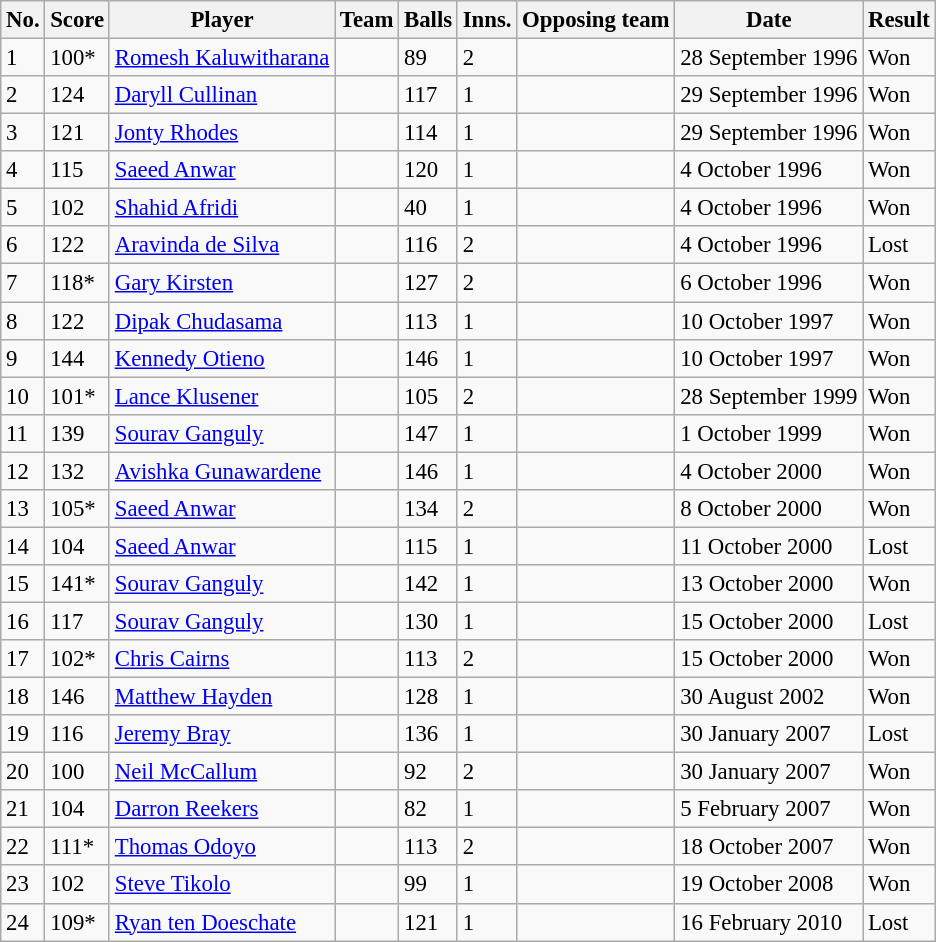<table class="wikitable sortable" style="font-size:95%">
<tr>
<th>No.</th>
<th>Score</th>
<th>Player</th>
<th>Team</th>
<th>Balls</th>
<th>Inns.</th>
<th>Opposing team</th>
<th>Date</th>
<th>Result</th>
</tr>
<tr>
<td>1</td>
<td>100*</td>
<td><a href='#'>Romesh Kaluwitharana</a></td>
<td></td>
<td>89</td>
<td>2</td>
<td></td>
<td>28 September 1996</td>
<td>Won</td>
</tr>
<tr>
<td>2</td>
<td>124</td>
<td><a href='#'>Daryll Cullinan</a></td>
<td></td>
<td>117</td>
<td>1</td>
<td></td>
<td>29 September 1996</td>
<td>Won</td>
</tr>
<tr>
<td>3</td>
<td>121</td>
<td><a href='#'>Jonty Rhodes</a></td>
<td></td>
<td>114</td>
<td>1</td>
<td></td>
<td>29 September 1996</td>
<td>Won</td>
</tr>
<tr>
<td>4</td>
<td>115</td>
<td><a href='#'>Saeed Anwar</a></td>
<td></td>
<td>120</td>
<td>1</td>
<td></td>
<td>4 October 1996</td>
<td>Won</td>
</tr>
<tr>
<td>5</td>
<td>102</td>
<td><a href='#'>Shahid Afridi</a></td>
<td></td>
<td>40</td>
<td>1</td>
<td></td>
<td>4 October 1996</td>
<td>Won</td>
</tr>
<tr>
<td>6</td>
<td>122</td>
<td><a href='#'>Aravinda de Silva</a></td>
<td></td>
<td>116</td>
<td>2</td>
<td></td>
<td>4 October 1996</td>
<td>Lost</td>
</tr>
<tr>
<td>7</td>
<td>118*</td>
<td><a href='#'>Gary Kirsten</a></td>
<td></td>
<td>127</td>
<td>2</td>
<td></td>
<td>6 October 1996</td>
<td>Won</td>
</tr>
<tr>
<td>8</td>
<td>122</td>
<td><a href='#'>Dipak Chudasama</a></td>
<td></td>
<td>113</td>
<td>1</td>
<td></td>
<td>10 October 1997</td>
<td>Won</td>
</tr>
<tr>
<td>9</td>
<td>144</td>
<td><a href='#'>Kennedy Otieno</a></td>
<td></td>
<td>146</td>
<td>1</td>
<td></td>
<td>10 October 1997</td>
<td>Won</td>
</tr>
<tr>
<td>10</td>
<td>101*</td>
<td><a href='#'>Lance Klusener</a></td>
<td></td>
<td>105</td>
<td>2</td>
<td></td>
<td>28 September 1999</td>
<td>Won</td>
</tr>
<tr>
<td>11</td>
<td>139</td>
<td><a href='#'>Sourav Ganguly</a></td>
<td></td>
<td>147</td>
<td>1</td>
<td></td>
<td>1 October 1999</td>
<td>Won</td>
</tr>
<tr>
<td>12</td>
<td>132</td>
<td><a href='#'>Avishka Gunawardene</a></td>
<td></td>
<td>146</td>
<td>1</td>
<td></td>
<td>4 October 2000</td>
<td>Won</td>
</tr>
<tr>
<td>13</td>
<td>105*</td>
<td><a href='#'>Saeed Anwar</a></td>
<td></td>
<td>134</td>
<td>2</td>
<td></td>
<td>8 October 2000</td>
<td>Won</td>
</tr>
<tr>
<td>14</td>
<td>104</td>
<td><a href='#'>Saeed Anwar</a></td>
<td></td>
<td>115</td>
<td>1</td>
<td></td>
<td>11 October 2000</td>
<td>Lost</td>
</tr>
<tr>
<td>15</td>
<td>141*</td>
<td><a href='#'>Sourav Ganguly</a></td>
<td></td>
<td>142</td>
<td>1</td>
<td></td>
<td>13 October 2000</td>
<td>Won</td>
</tr>
<tr>
<td>16</td>
<td>117</td>
<td><a href='#'>Sourav Ganguly</a></td>
<td></td>
<td>130</td>
<td>1</td>
<td></td>
<td>15 October 2000</td>
<td>Lost</td>
</tr>
<tr>
<td>17</td>
<td>102*</td>
<td><a href='#'>Chris Cairns</a></td>
<td></td>
<td>113</td>
<td>2</td>
<td></td>
<td>15 October 2000</td>
<td>Won</td>
</tr>
<tr>
<td>18</td>
<td>146</td>
<td><a href='#'>Matthew Hayden</a></td>
<td></td>
<td>128</td>
<td>1</td>
<td></td>
<td>30 August 2002</td>
<td>Won</td>
</tr>
<tr>
<td>19</td>
<td>116</td>
<td><a href='#'>Jeremy Bray</a></td>
<td></td>
<td>136</td>
<td>1</td>
<td></td>
<td>30 January 2007</td>
<td>Lost</td>
</tr>
<tr>
<td>20</td>
<td>100</td>
<td><a href='#'>Neil McCallum</a></td>
<td></td>
<td>92</td>
<td>2</td>
<td></td>
<td>30 January 2007</td>
<td>Won</td>
</tr>
<tr>
<td>21</td>
<td>104</td>
<td><a href='#'>Darron Reekers</a></td>
<td></td>
<td>82</td>
<td>1</td>
<td></td>
<td>5 February 2007</td>
<td>Won</td>
</tr>
<tr>
<td>22</td>
<td>111*</td>
<td><a href='#'>Thomas Odoyo</a></td>
<td></td>
<td>113</td>
<td>2</td>
<td></td>
<td>18 October 2007</td>
<td>Won</td>
</tr>
<tr>
<td>23</td>
<td>102</td>
<td><a href='#'>Steve Tikolo</a></td>
<td></td>
<td>99</td>
<td>1</td>
<td></td>
<td>19 October 2008</td>
<td>Won</td>
</tr>
<tr>
<td>24</td>
<td>109*</td>
<td><a href='#'>Ryan ten Doeschate</a></td>
<td></td>
<td>121</td>
<td>1</td>
<td></td>
<td>16 February 2010</td>
<td>Lost</td>
</tr>
</table>
